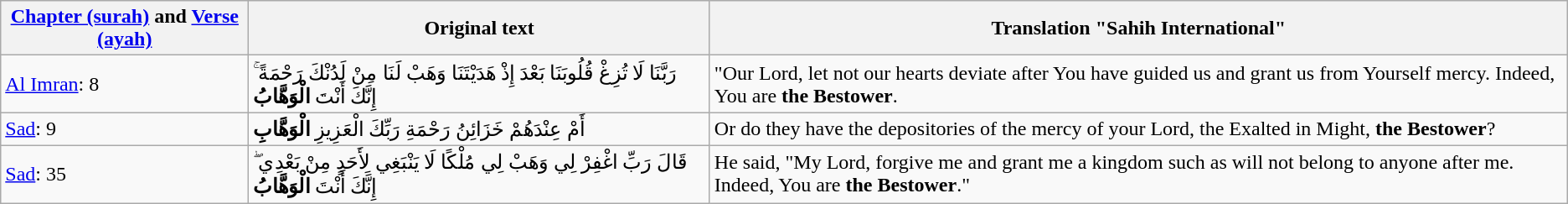<table class="wikitable">
<tr>
<th><a href='#'>Chapter (surah)</a> and <a href='#'>Verse (ayah)</a></th>
<th>Original text</th>
<th>Translation "Sahih International"</th>
</tr>
<tr>
<td><a href='#'>Al Imran</a>: 8</td>
<td>رَبَّنَا لَا تُزِغْ قُلُوبَنَا بَعْدَ إِذْ هَدَيْتَنَا وَهَبْ لَنَا مِنْ لَدُنْكَ رَحْمَةً ۚ إِنَّكَ أَنْتَ <strong>الْوَهَّابُ</strong></td>
<td>"Our Lord, let not our hearts deviate after You have guided us and grant us from Yourself mercy. Indeed, You are <strong>the Bestower</strong>.</td>
</tr>
<tr>
<td><a href='#'>Sad</a>: 9</td>
<td>أَمْ عِنْدَهُمْ خَزَائِنُ رَحْمَةِ رَبِّكَ الْعَزِيزِ <strong>الْوَهَّابِ</strong></td>
<td>Or do they have the depositories of the mercy of your Lord, the Exalted in Might, <strong>the Bestower</strong>?</td>
</tr>
<tr>
<td><a href='#'>Sad</a>: 35</td>
<td>قَالَ رَبِّ اغْفِرْ لِي وَهَبْ لِي مُلْكًا لَا يَنْبَغِي لِأَحَدٍ مِنْ بَعْدِي ۖ إِنَّكَ أَنْتَ <strong>الْوَهَّابُ</strong></td>
<td>He said, "My Lord, forgive me and grant me a kingdom such as will not belong to anyone after me. Indeed, You are <strong>the Bestower</strong>."</td>
</tr>
</table>
